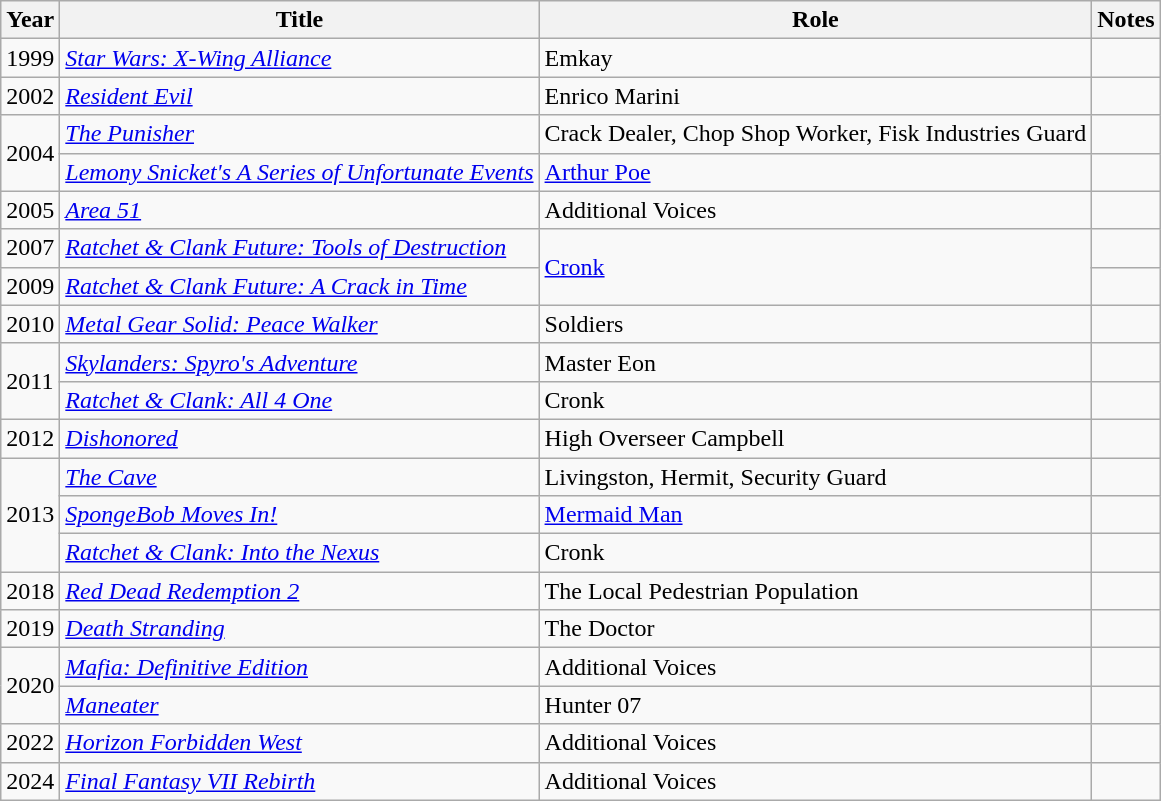<table class="wikitable sortable">
<tr>
<th>Year</th>
<th>Title</th>
<th>Role</th>
<th class="unsortable">Notes</th>
</tr>
<tr>
<td>1999</td>
<td><em><a href='#'>Star Wars: X-Wing Alliance</a></em></td>
<td>Emkay</td>
<td></td>
</tr>
<tr>
<td>2002</td>
<td><em><a href='#'>Resident Evil</a></em></td>
<td>Enrico Marini</td>
<td></td>
</tr>
<tr>
<td rowspan="2">2004</td>
<td><em><a href='#'>The Punisher</a></em></td>
<td>Crack Dealer, Chop Shop Worker, Fisk Industries Guard</td>
<td></td>
</tr>
<tr>
<td><em><a href='#'>Lemony Snicket's A Series of Unfortunate Events</a></em></td>
<td><a href='#'>Arthur Poe</a></td>
<td></td>
</tr>
<tr>
<td>2005</td>
<td><em><a href='#'>Area 51</a></em></td>
<td>Additional Voices</td>
<td></td>
</tr>
<tr>
<td>2007</td>
<td><em><a href='#'>Ratchet & Clank Future: Tools of Destruction</a></em></td>
<td rowspan="2"><a href='#'>Cronk</a></td>
<td></td>
</tr>
<tr>
<td>2009</td>
<td><em><a href='#'>Ratchet & Clank Future: A Crack in Time</a></em></td>
<td></td>
</tr>
<tr>
<td>2010</td>
<td><em><a href='#'>Metal Gear Solid: Peace Walker</a></em></td>
<td>Soldiers</td>
<td></td>
</tr>
<tr>
<td rowspan="2">2011</td>
<td><em><a href='#'>Skylanders: Spyro's Adventure</a></em></td>
<td>Master Eon</td>
<td></td>
</tr>
<tr>
<td><em><a href='#'>Ratchet & Clank: All 4 One</a></em></td>
<td>Cronk</td>
<td></td>
</tr>
<tr>
<td>2012</td>
<td><em><a href='#'>Dishonored</a></em></td>
<td>High Overseer Campbell</td>
<td></td>
</tr>
<tr>
<td rowspan="3">2013</td>
<td><em><a href='#'>The Cave</a></em></td>
<td>Livingston, Hermit, Security Guard</td>
<td></td>
</tr>
<tr>
<td><em><a href='#'>SpongeBob Moves In!</a></em></td>
<td><a href='#'>Mermaid Man</a></td>
<td></td>
</tr>
<tr>
<td><em><a href='#'>Ratchet & Clank: Into the Nexus</a></em></td>
<td>Cronk</td>
<td></td>
</tr>
<tr>
<td>2018</td>
<td><em><a href='#'>Red Dead Redemption 2</a></em></td>
<td>The Local Pedestrian Population</td>
<td></td>
</tr>
<tr>
<td>2019</td>
<td><em><a href='#'>Death Stranding</a></em></td>
<td>The Doctor</td>
<td></td>
</tr>
<tr>
<td rowspan="2">2020</td>
<td><em><a href='#'>Mafia: Definitive Edition</a></em></td>
<td>Additional Voices</td>
<td></td>
</tr>
<tr>
<td><em><a href='#'>Maneater</a></em></td>
<td>Hunter 07</td>
<td></td>
</tr>
<tr>
<td>2022</td>
<td><em><a href='#'>Horizon Forbidden West</a></em></td>
<td>Additional Voices</td>
<td></td>
</tr>
<tr>
<td>2024</td>
<td><em><a href='#'>Final Fantasy VII Rebirth</a></em></td>
<td>Additional Voices</td>
<td></td>
</tr>
</table>
